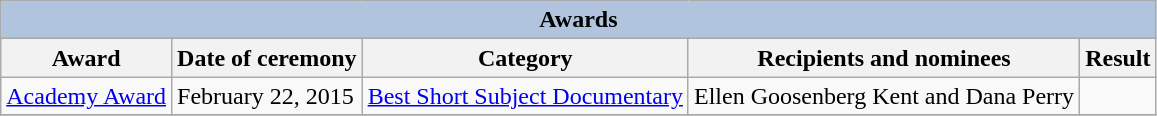<table class="wikitable">
<tr>
<th colspan="5" style="background: LightSteelBlue;">Awards</th>
</tr>
<tr>
<th>Award</th>
<th>Date of ceremony</th>
<th>Category</th>
<th>Recipients and nominees</th>
<th>Result</th>
</tr>
<tr>
<td><a href='#'>Academy Award</a></td>
<td>February 22, 2015</td>
<td><a href='#'>Best Short Subject Documentary</a></td>
<td>Ellen Goosenberg Kent and Dana Perry</td>
<td></td>
</tr>
<tr>
</tr>
</table>
